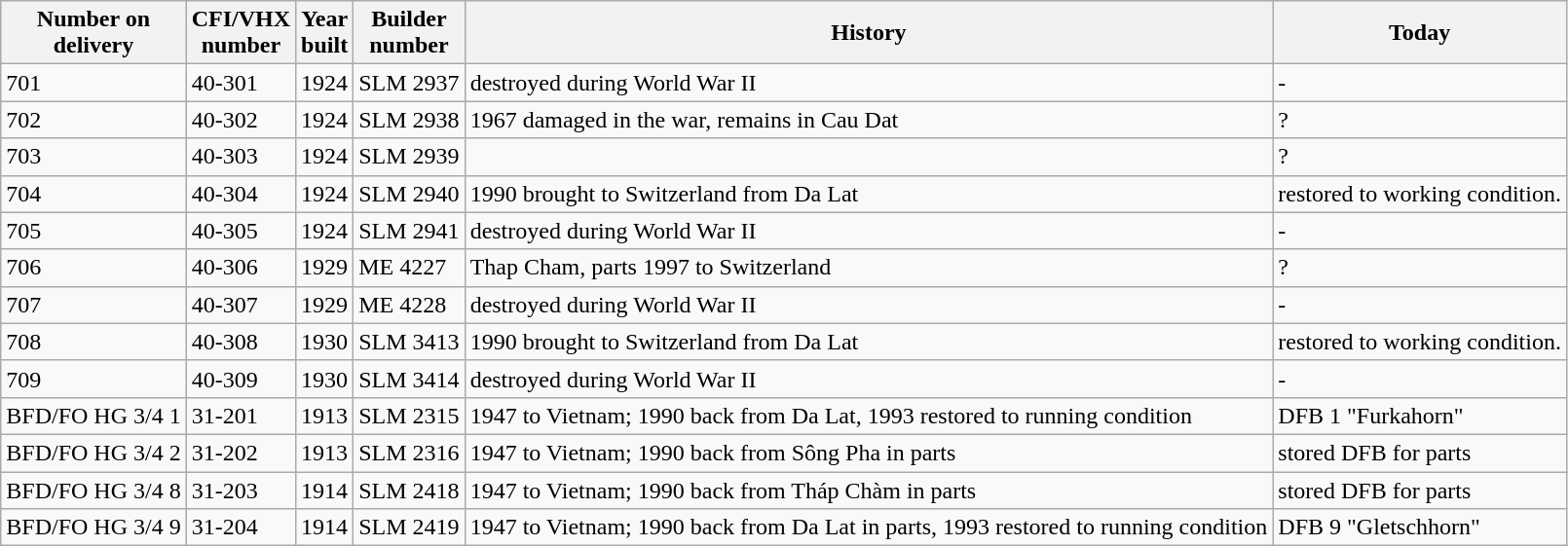<table class="sortable wikitable">
<tr>
<th>Number on<br>delivery</th>
<th>CFI/VHX<br>number</th>
<th>Year<br>built</th>
<th>Builder<br>number</th>
<th>History</th>
<th>Today</th>
</tr>
<tr>
<td>701</td>
<td>40-301</td>
<td>1924</td>
<td>SLM 2937</td>
<td>destroyed during World War II</td>
<td>-</td>
</tr>
<tr>
<td>702</td>
<td>40-302</td>
<td>1924</td>
<td>SLM 2938</td>
<td>1967 damaged in the war, remains in Cau Dat</td>
<td>?</td>
</tr>
<tr>
<td>703</td>
<td>40-303</td>
<td>1924</td>
<td>SLM 2939</td>
<td></td>
<td>?</td>
</tr>
<tr>
<td>704</td>
<td>40-304</td>
<td>1924</td>
<td>SLM 2940</td>
<td>1990 brought to Switzerland from Da Lat</td>
<td>restored to working condition.</td>
</tr>
<tr>
<td>705</td>
<td>40-305</td>
<td>1924</td>
<td>SLM 2941</td>
<td>destroyed during World War II</td>
<td>-</td>
</tr>
<tr>
<td>706</td>
<td>40-306</td>
<td>1929</td>
<td>ME  4227</td>
<td>Thap Cham, parts 1997 to Switzerland</td>
<td>?</td>
</tr>
<tr>
<td>707</td>
<td>40-307</td>
<td>1929</td>
<td>ME  4228</td>
<td>destroyed during World War II</td>
<td>-</td>
</tr>
<tr>
<td>708</td>
<td>40-308</td>
<td>1930</td>
<td>SLM 3413</td>
<td>1990 brought to Switzerland from Da Lat</td>
<td>restored to working condition.</td>
</tr>
<tr>
<td>709</td>
<td>40-309</td>
<td>1930</td>
<td>SLM 3414</td>
<td>destroyed during World War II</td>
<td>-</td>
</tr>
<tr>
<td>BFD/FO HG 3/4  1</td>
<td>31-201</td>
<td>1913</td>
<td>SLM 2315</td>
<td>1947 to Vietnam; 1990 back from Da Lat, 1993 restored to running condition</td>
<td>DFB 1 "Furkahorn"</td>
</tr>
<tr>
<td>BFD/FO HG 3/4  2</td>
<td>31-202</td>
<td>1913</td>
<td>SLM 2316</td>
<td>1947 to Vietnam; 1990 back from Sông Pha in parts</td>
<td>stored DFB for parts</td>
</tr>
<tr>
<td>BFD/FO HG 3/4  8</td>
<td>31-203</td>
<td>1914</td>
<td>SLM 2418</td>
<td>1947 to Vietnam; 1990 back from Tháp Chàm in parts</td>
<td>stored DFB for parts</td>
</tr>
<tr>
<td>BFD/FO HG 3/4  9</td>
<td>31-204</td>
<td>1914</td>
<td>SLM 2419</td>
<td>1947 to Vietnam; 1990 back from Da Lat in parts, 1993 restored to running condition</td>
<td>DFB 9 "Gletschhorn"</td>
</tr>
</table>
